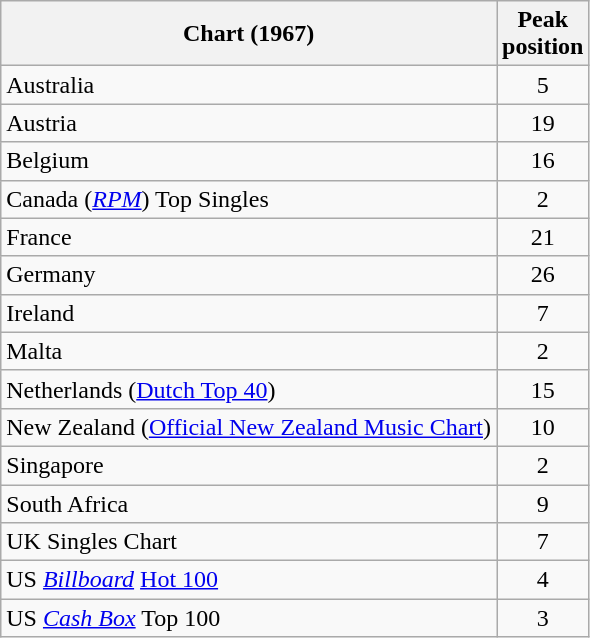<table class="wikitable sortable">
<tr>
<th>Chart (1967)</th>
<th>Peak<br>position</th>
</tr>
<tr>
<td>Australia</td>
<td style="text-align:center;">5</td>
</tr>
<tr>
<td>Austria</td>
<td style="text-align:center;">19</td>
</tr>
<tr>
<td>Belgium</td>
<td style="text-align:center;">16</td>
</tr>
<tr>
<td>Canada (<a href='#'><em>RPM</em></a>) Top Singles</td>
<td style="text-align:center;">2</td>
</tr>
<tr>
<td>France</td>
<td style="text-align:center;">21</td>
</tr>
<tr>
<td>Germany</td>
<td style="text-align:center;">26</td>
</tr>
<tr>
<td>Ireland</td>
<td style="text-align:center;">7</td>
</tr>
<tr>
<td>Malta</td>
<td style="text-align:center;">2</td>
</tr>
<tr>
<td>Netherlands (<a href='#'>Dutch Top 40</a>)</td>
<td style="text-align:center;">15</td>
</tr>
<tr>
<td>New Zealand (<a href='#'>Official New Zealand Music Chart</a>)</td>
<td style="text-align:center;">10</td>
</tr>
<tr>
<td>Singapore</td>
<td style="text-align:center;">2</td>
</tr>
<tr>
<td>South Africa</td>
<td style="text-align:center;">9</td>
</tr>
<tr>
<td>UK Singles Chart</td>
<td style="text-align:center;">7</td>
</tr>
<tr>
<td>US <em><a href='#'>Billboard</a></em> <a href='#'>Hot 100</a></td>
<td style="text-align:center;">4</td>
</tr>
<tr>
<td>US <a href='#'><em>Cash Box</em></a> Top 100</td>
<td align="center">3</td>
</tr>
</table>
